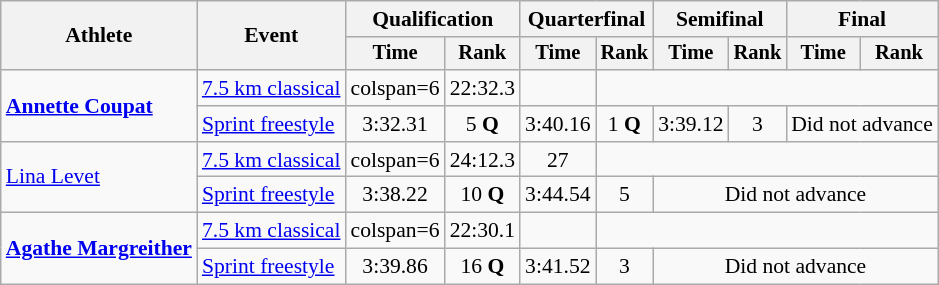<table class="wikitable" style="font-size:90%">
<tr>
<th rowspan="2">Athlete</th>
<th rowspan="2">Event</th>
<th colspan="2">Qualification</th>
<th colspan="2">Quarterfinal</th>
<th colspan="2">Semifinal</th>
<th colspan="2">Final</th>
</tr>
<tr style="font-size:95%">
<th>Time</th>
<th>Rank</th>
<th>Time</th>
<th>Rank</th>
<th>Time</th>
<th>Rank</th>
<th>Time</th>
<th>Rank</th>
</tr>
<tr align=center>
<td align=left rowspan=2><strong><a href='#'>Annette Coupat</a></strong></td>
<td align=left><a href='#'>7.5 km classical</a></td>
<td>colspan=6</td>
<td>22:32.3</td>
<td></td>
</tr>
<tr align=center>
<td align=left><a href='#'>Sprint freestyle</a></td>
<td>3:32.31</td>
<td>5 <strong>Q</strong></td>
<td>3:40.16</td>
<td>1 <strong>Q</strong></td>
<td>3:39.12</td>
<td>3</td>
<td colspan=2>Did not advance</td>
</tr>
<tr align=center>
<td align=left rowspan=2><a href='#'>Lina Levet</a></td>
<td align=left><a href='#'>7.5 km classical</a></td>
<td>colspan=6</td>
<td>24:12.3</td>
<td>27</td>
</tr>
<tr align=center>
<td align=left><a href='#'>Sprint freestyle</a></td>
<td>3:38.22</td>
<td>10 <strong>Q</strong></td>
<td>3:44.54</td>
<td>5</td>
<td colspan=4>Did not advance</td>
</tr>
<tr align=center>
<td align=left rowspan=2><strong><a href='#'>Agathe Margreither</a></strong></td>
<td align=left><a href='#'>7.5 km classical</a></td>
<td>colspan=6</td>
<td>22:30.1</td>
<td></td>
</tr>
<tr align=center>
<td align=left><a href='#'>Sprint freestyle</a></td>
<td>3:39.86</td>
<td>16 <strong>Q</strong></td>
<td>3:41.52</td>
<td>3</td>
<td colspan=4>Did not advance</td>
</tr>
</table>
